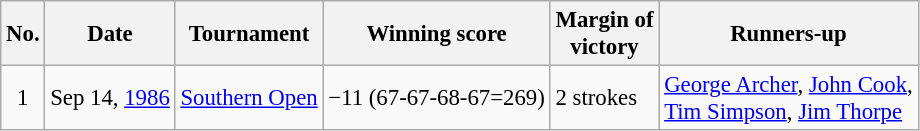<table class="wikitable" style="font-size:95%;">
<tr>
<th>No.</th>
<th>Date</th>
<th>Tournament</th>
<th>Winning score</th>
<th>Margin of<br>victory</th>
<th>Runners-up</th>
</tr>
<tr>
<td align=center>1</td>
<td align=right>Sep 14, <a href='#'>1986</a></td>
<td><a href='#'>Southern Open</a></td>
<td>−11 (67-67-68-67=269)</td>
<td>2 strokes</td>
<td> <a href='#'>George Archer</a>,  <a href='#'>John Cook</a>,<br> <a href='#'>Tim Simpson</a>,  <a href='#'>Jim Thorpe</a></td>
</tr>
</table>
